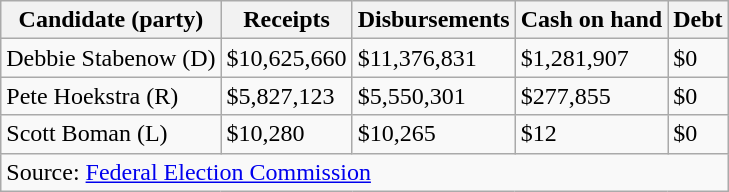<table class="wikitable sortable">
<tr>
<th>Candidate (party)</th>
<th>Receipts</th>
<th>Disbursements</th>
<th>Cash on hand</th>
<th>Debt</th>
</tr>
<tr>
<td>Debbie Stabenow (D)</td>
<td>$10,625,660</td>
<td>$11,376,831</td>
<td>$1,281,907</td>
<td>$0</td>
</tr>
<tr>
<td>Pete Hoekstra (R)</td>
<td>$5,827,123</td>
<td>$5,550,301</td>
<td>$277,855</td>
<td>$0</td>
</tr>
<tr>
<td>Scott Boman (L)</td>
<td>$10,280</td>
<td>$10,265</td>
<td>$12</td>
<td>$0</td>
</tr>
<tr>
<td colspan=5>Source: <a href='#'>Federal Election Commission</a></td>
</tr>
</table>
